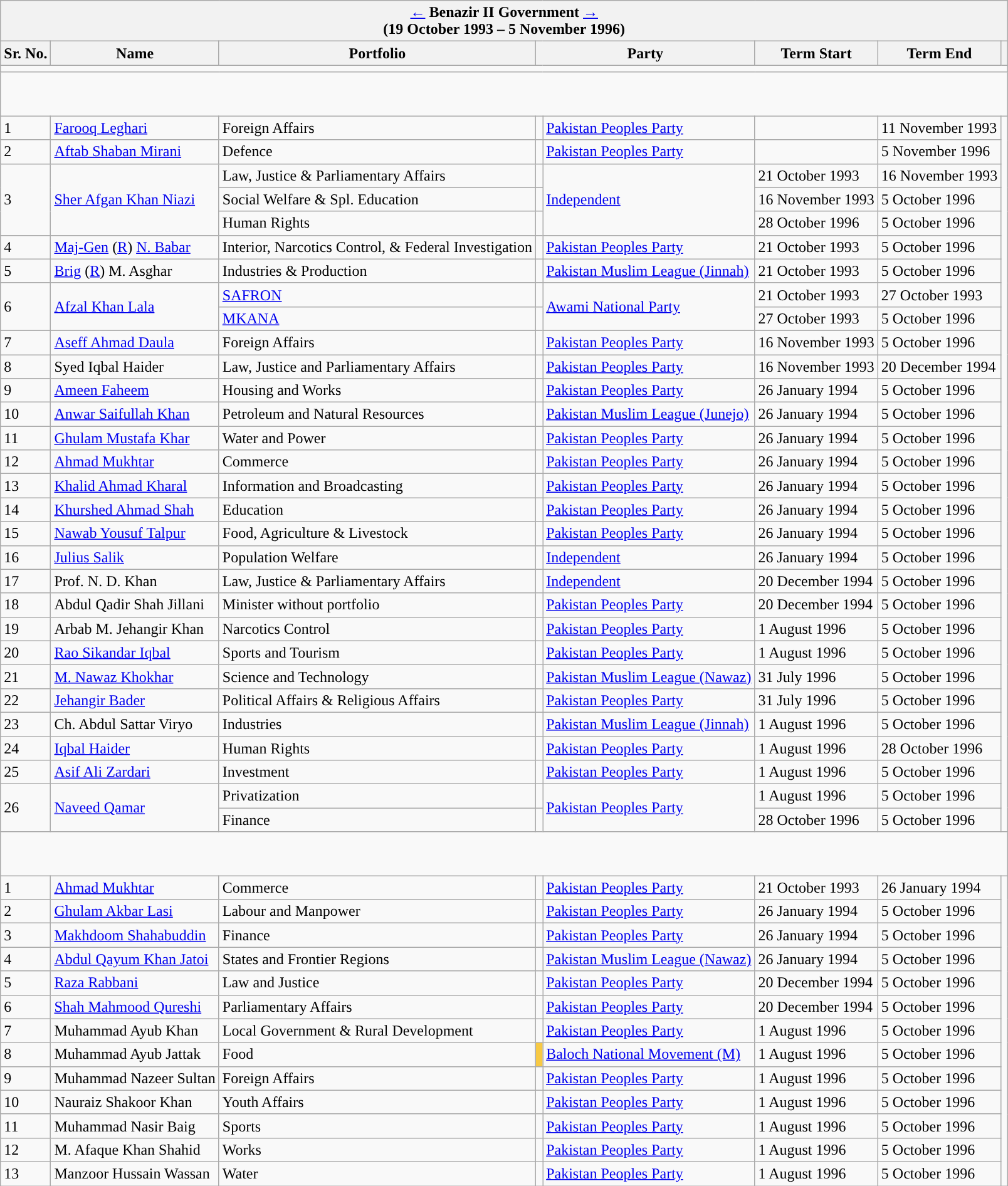<table class="wikitable" style="font-size: 100%;">
<tr>
<th colspan="8"><a href='#'>←</a> <strong>Benazir II Government</strong> <a href='#'>→</a><br>(19 October 1993 – 5 November 1996)</th>
</tr>
<tr>
<th>Sr. No.</th>
<th>Name</th>
<th>Portfolio</th>
<th colspan="2">Party</th>
<th>Term Start</th>
<th>Term End</th>
<th></th>
</tr>
<tr>
<td colspan="8"></td>
</tr>
<tr>
<td colspan="8"><br><h4></h4></td>
</tr>
<tr>
<td>1</td>
<td><a href='#'>Farooq Leghari</a></td>
<td>Foreign Affairs</td>
<td style="background-color: "></td>
<td><a href='#'>Pakistan Peoples Party</a></td>
<td></td>
<td>11 November 1993</td>
<td rowspan="30"></td>
</tr>
<tr>
<td>2</td>
<td><a href='#'>Aftab Shaban Mirani</a></td>
<td>Defence</td>
<td style="background-color: "></td>
<td><a href='#'>Pakistan Peoples Party</a></td>
<td></td>
<td>5 November 1996</td>
</tr>
<tr>
<td rowspan="3">3</td>
<td rowspan="3"><a href='#'>Sher Afgan Khan Niazi</a></td>
<td>Law, Justice & Parliamentary Affairs</td>
<td style="background-color: "></td>
<td rowspan="3"><a href='#'>Independent</a></td>
<td>21 October 1993</td>
<td>16 November 1993</td>
</tr>
<tr>
<td>Social Welfare & Spl. Education</td>
<td style="background-color: "></td>
<td>16 November 1993</td>
<td>5 October 1996</td>
</tr>
<tr>
<td>Human Rights</td>
<td style="background-color: "></td>
<td>28 October 1996</td>
<td>5 October 1996</td>
</tr>
<tr>
<td>4</td>
<td><a href='#'>Maj-Gen</a> (<a href='#'>R</a>) <a href='#'>N. Babar</a></td>
<td>Interior, Narcotics Control, & Federal Investigation</td>
<td style="background-color: "></td>
<td><a href='#'>Pakistan Peoples Party</a></td>
<td>21 October 1993</td>
<td>5 October 1996</td>
</tr>
<tr>
<td>5</td>
<td><a href='#'>Brig</a> (<a href='#'>R</a>) M. Asghar</td>
<td>Industries & Production</td>
<td style="background-color: "></td>
<td><a href='#'>Pakistan Muslim League (Jinnah)</a></td>
<td>21 October 1993</td>
<td>5 October 1996</td>
</tr>
<tr>
<td rowspan="2">6</td>
<td rowspan="2"><a href='#'>Afzal Khan Lala</a></td>
<td><a href='#'>SAFRON</a></td>
<td style="background-color: "></td>
<td rowspan="2"><a href='#'>Awami National Party</a></td>
<td>21 October 1993</td>
<td>27 October 1993</td>
</tr>
<tr>
<td><a href='#'>MKANA</a></td>
<td style="background-color: "></td>
<td>27 October 1993</td>
<td>5 October 1996</td>
</tr>
<tr>
<td>7</td>
<td><a href='#'>Aseff Ahmad Daula</a></td>
<td>Foreign Affairs</td>
<td style="background-color: "></td>
<td><a href='#'>Pakistan Peoples Party</a></td>
<td>16 November 1993</td>
<td>5 October 1996</td>
</tr>
<tr>
<td>8</td>
<td>Syed Iqbal Haider</td>
<td>Law, Justice and Parliamentary Affairs</td>
<td style="background-color: "></td>
<td><a href='#'>Pakistan Peoples Party</a></td>
<td>16 November 1993</td>
<td>20 December 1994</td>
</tr>
<tr>
<td>9</td>
<td><a href='#'>Ameen Faheem</a></td>
<td>Housing and Works</td>
<td style="background-color: "></td>
<td><a href='#'>Pakistan Peoples Party</a></td>
<td>26 January 1994</td>
<td>5 October 1996</td>
</tr>
<tr>
<td>10</td>
<td><a href='#'>Anwar Saifullah Khan</a></td>
<td>Petroleum and Natural Resources</td>
<td style="background-color: "></td>
<td><a href='#'>Pakistan Muslim League (Junejo)</a></td>
<td>26 January 1994</td>
<td>5 October 1996</td>
</tr>
<tr>
<td>11</td>
<td><a href='#'>Ghulam Mustafa Khar</a></td>
<td>Water and Power</td>
<td style="background-color: "></td>
<td><a href='#'>Pakistan Peoples Party</a></td>
<td>26 January 1994</td>
<td>5 October 1996</td>
</tr>
<tr>
<td>12</td>
<td><a href='#'>Ahmad Mukhtar</a></td>
<td>Commerce</td>
<td style="background-color: "></td>
<td><a href='#'>Pakistan Peoples Party</a></td>
<td>26 January 1994</td>
<td>5 October 1996</td>
</tr>
<tr>
<td>13</td>
<td><a href='#'>Khalid Ahmad Kharal</a></td>
<td>Information and Broadcasting</td>
<td style="background-color: "></td>
<td><a href='#'>Pakistan Peoples Party</a></td>
<td>26 January 1994</td>
<td>5 October 1996</td>
</tr>
<tr>
<td>14</td>
<td><a href='#'>Khurshed Ahmad Shah</a></td>
<td>Education</td>
<td style="background-color: "></td>
<td><a href='#'>Pakistan Peoples Party</a></td>
<td>26 January 1994</td>
<td>5 October 1996</td>
</tr>
<tr>
<td>15</td>
<td><a href='#'>Nawab Yousuf Talpur</a></td>
<td>Food, Agriculture & Livestock</td>
<td style="background-color: "></td>
<td><a href='#'>Pakistan Peoples Party</a></td>
<td>26 January 1994</td>
<td>5 October 1996</td>
</tr>
<tr>
<td>16</td>
<td><a href='#'>Julius Salik</a></td>
<td>Population Welfare</td>
<td style="background-color: "></td>
<td><a href='#'>Independent</a></td>
<td>26 January 1994</td>
<td>5 October 1996</td>
</tr>
<tr>
<td>17</td>
<td>Prof. N. D. Khan</td>
<td>Law, Justice & Parliamentary Affairs</td>
<td style="background-color: "></td>
<td><a href='#'>Independent</a></td>
<td>20 December 1994</td>
<td>5 October 1996</td>
</tr>
<tr>
<td>18</td>
<td>Abdul Qadir Shah Jillani</td>
<td>Minister without portfolio</td>
<td style="background-color: "></td>
<td><a href='#'>Pakistan Peoples Party</a></td>
<td>20 December 1994</td>
<td>5 October 1996</td>
</tr>
<tr>
<td>19</td>
<td>Arbab M. Jehangir Khan</td>
<td>Narcotics Control</td>
<td style="background-color: "></td>
<td><a href='#'>Pakistan Peoples Party</a></td>
<td>1 August 1996</td>
<td>5 October 1996</td>
</tr>
<tr>
<td>20</td>
<td><a href='#'>Rao Sikandar Iqbal</a></td>
<td>Sports and Tourism</td>
<td style="background-color: "></td>
<td><a href='#'>Pakistan Peoples Party</a></td>
<td>1 August 1996</td>
<td>5 October 1996</td>
</tr>
<tr>
<td>21</td>
<td><a href='#'>M. Nawaz Khokhar</a></td>
<td>Science and Technology</td>
<td style="background-color: "></td>
<td><a href='#'>Pakistan Muslim League (Nawaz)</a></td>
<td>31 July 1996</td>
<td>5 October 1996</td>
</tr>
<tr>
<td>22</td>
<td><a href='#'>Jehangir Bader</a></td>
<td>Political Affairs & Religious Affairs</td>
<td style="background-color: "></td>
<td><a href='#'>Pakistan Peoples Party</a></td>
<td>31 July 1996</td>
<td>5 October 1996</td>
</tr>
<tr>
<td>23</td>
<td>Ch. Abdul Sattar Viryo</td>
<td>Industries</td>
<td style="background-color: "></td>
<td><a href='#'>Pakistan Muslim League (Jinnah)</a></td>
<td>1 August 1996</td>
<td>5 October 1996</td>
</tr>
<tr>
<td>24</td>
<td><a href='#'>Iqbal Haider</a></td>
<td>Human Rights</td>
<td style="background-color: "></td>
<td><a href='#'>Pakistan Peoples Party</a></td>
<td>1 August 1996</td>
<td>28 October 1996</td>
</tr>
<tr>
<td>25</td>
<td><a href='#'>Asif Ali Zardari</a></td>
<td>Investment</td>
<td style="background-color: "></td>
<td><a href='#'>Pakistan Peoples Party</a></td>
<td>1 August 1996</td>
<td>5 October 1996</td>
</tr>
<tr>
<td rowspan="2">26</td>
<td rowspan="2"><a href='#'>Naveed Qamar</a></td>
<td>Privatization</td>
<td style="background-color: "></td>
<td rowspan="2"><a href='#'>Pakistan Peoples Party</a></td>
<td>1 August 1996</td>
<td>5 October 1996</td>
</tr>
<tr>
<td>Finance</td>
<td style="background-color: "></td>
<td>28 October 1996</td>
<td>5 October 1996</td>
</tr>
<tr>
<td colspan="8"><br><h4></h4></td>
</tr>
<tr>
<td>1</td>
<td><a href='#'>Ahmad Mukhtar</a></td>
<td>Commerce</td>
<td style="background-color: "></td>
<td><a href='#'>Pakistan Peoples Party</a></td>
<td>21 October 1993</td>
<td>26 January 1994</td>
<td rowspan="13"></td>
</tr>
<tr>
<td>2</td>
<td><a href='#'>Ghulam Akbar Lasi</a></td>
<td>Labour and Manpower</td>
<td style="background-color: "></td>
<td><a href='#'>Pakistan Peoples Party</a></td>
<td>26 January 1994</td>
<td>5 October 1996</td>
</tr>
<tr>
<td>3</td>
<td><a href='#'>Makhdoom Shahabuddin</a></td>
<td>Finance</td>
<td style="background-color: "></td>
<td><a href='#'>Pakistan Peoples Party</a></td>
<td>26 January 1994</td>
<td>5 October 1996</td>
</tr>
<tr>
<td>4</td>
<td><a href='#'>Abdul Qayum Khan Jatoi</a></td>
<td>States and Frontier Regions</td>
<td style="background-color: "></td>
<td><a href='#'>Pakistan Muslim League (Nawaz)</a></td>
<td>26 January 1994</td>
<td>5 October 1996</td>
</tr>
<tr>
<td>5</td>
<td><a href='#'>Raza Rabbani</a></td>
<td>Law and Justice</td>
<td style="background-color: "></td>
<td><a href='#'>Pakistan Peoples Party</a></td>
<td>20 December 1994</td>
<td>5 October 1996</td>
</tr>
<tr>
<td>6</td>
<td><a href='#'>Shah Mahmood Qureshi</a></td>
<td>Parliamentary Affairs</td>
<td style="background-color: "></td>
<td><a href='#'>Pakistan Peoples Party</a></td>
<td>20 December 1994</td>
<td>5 October 1996</td>
</tr>
<tr>
<td>7</td>
<td>Muhammad Ayub Khan</td>
<td>Local Government & Rural Development</td>
<td style="background-color: "></td>
<td><a href='#'>Pakistan Peoples Party</a></td>
<td>1 August 1996</td>
<td>5 October 1996</td>
</tr>
<tr>
<td>8</td>
<td>Muhammad Ayub Jattak</td>
<td>Food</td>
<td style="color:inherit;background:#f7c944"></td>
<td><a href='#'>Baloch National Movement (M)</a></td>
<td>1 August 1996</td>
<td>5 October 1996</td>
</tr>
<tr>
<td>9</td>
<td>Muhammad Nazeer Sultan</td>
<td>Foreign Affairs</td>
<td style="background-color: "></td>
<td><a href='#'>Pakistan Peoples Party</a></td>
<td>1 August 1996</td>
<td>5 October 1996</td>
</tr>
<tr>
<td>10</td>
<td>Nauraiz Shakoor Khan</td>
<td>Youth Affairs</td>
<td style="background-color: "></td>
<td><a href='#'>Pakistan Peoples Party</a></td>
<td>1 August 1996</td>
<td>5 October 1996</td>
</tr>
<tr>
<td>11</td>
<td>Muhammad Nasir Baig</td>
<td>Sports</td>
<td style="background-color: "></td>
<td><a href='#'>Pakistan Peoples Party</a></td>
<td>1 August 1996</td>
<td>5 October 1996</td>
</tr>
<tr>
<td>12</td>
<td>M. Afaque Khan Shahid</td>
<td>Works</td>
<td style="background-color: "></td>
<td><a href='#'>Pakistan Peoples Party</a></td>
<td>1 August 1996</td>
<td>5 October 1996</td>
</tr>
<tr>
<td>13</td>
<td>Manzoor Hussain Wassan</td>
<td>Water</td>
<td style="background-color: "></td>
<td><a href='#'>Pakistan Peoples Party</a></td>
<td>1 August 1996</td>
<td>5 October 1996</td>
</tr>
</table>
